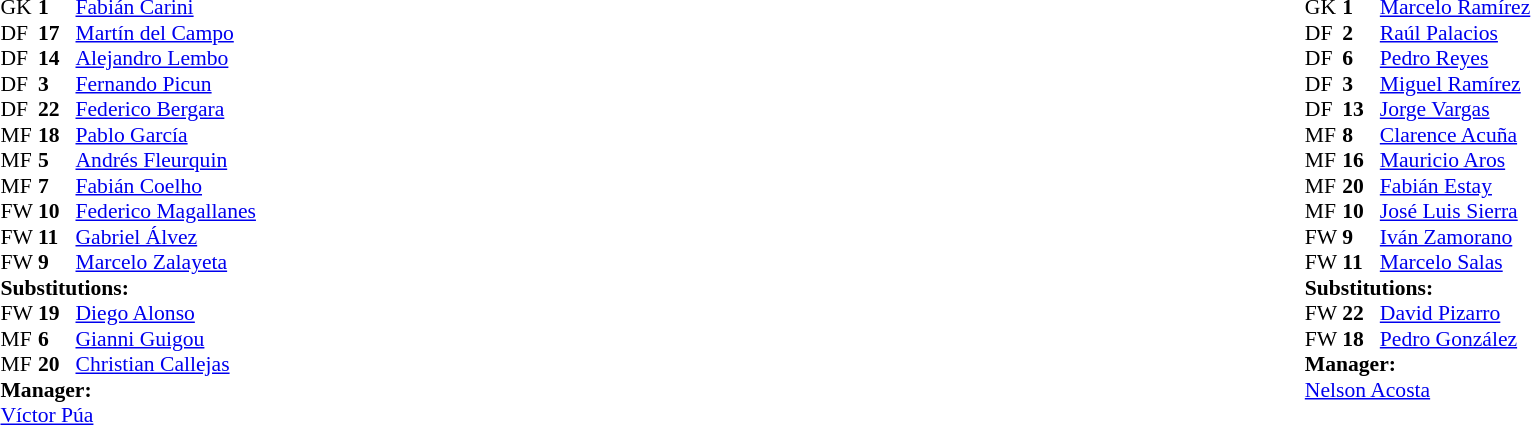<table width="100%">
<tr>
<td valign="top" width="50%"><br><table style="font-size: 90%" cellspacing="0" cellpadding="0">
<tr>
<th width=25></th>
<th width=25></th>
</tr>
<tr>
<td>GK</td>
<td><strong>1</strong></td>
<td><a href='#'>Fabián Carini</a></td>
</tr>
<tr>
<td>DF</td>
<td><strong>17</strong></td>
<td><a href='#'>Martín del Campo</a></td>
</tr>
<tr>
<td>DF</td>
<td><strong>14</strong></td>
<td><a href='#'>Alejandro Lembo</a></td>
</tr>
<tr>
<td>DF</td>
<td><strong>3</strong></td>
<td><a href='#'>Fernando Picun</a></td>
<td></td>
</tr>
<tr>
<td>DF</td>
<td><strong>22</strong></td>
<td><a href='#'>Federico Bergara</a></td>
<td></td>
<td></td>
</tr>
<tr>
<td>MF</td>
<td><strong>18</strong></td>
<td><a href='#'>Pablo García</a></td>
<td></td>
</tr>
<tr>
<td>MF</td>
<td><strong>5</strong></td>
<td><a href='#'>Andrés Fleurquin</a></td>
<td></td>
<td></td>
</tr>
<tr>
<td>MF</td>
<td><strong>7</strong></td>
<td><a href='#'>Fabián Coelho</a></td>
</tr>
<tr>
<td>FW</td>
<td><strong>10</strong></td>
<td><a href='#'>Federico Magallanes</a></td>
</tr>
<tr>
<td>FW</td>
<td><strong>11</strong></td>
<td><a href='#'>Gabriel Álvez</a></td>
<td></td>
<td></td>
</tr>
<tr>
<td>FW</td>
<td><strong>9</strong></td>
<td><a href='#'>Marcelo Zalayeta</a></td>
</tr>
<tr>
<td colspan=3><strong>Substitutions:</strong></td>
</tr>
<tr>
<td>FW</td>
<td><strong>19</strong></td>
<td><a href='#'>Diego Alonso</a></td>
<td></td>
<td></td>
</tr>
<tr>
<td>MF</td>
<td><strong>6</strong></td>
<td><a href='#'>Gianni Guigou</a></td>
<td></td>
<td></td>
</tr>
<tr>
<td>MF</td>
<td><strong>20</strong></td>
<td><a href='#'>Christian Callejas</a></td>
<td></td>
<td></td>
</tr>
<tr>
<td colspan=3><strong>Manager:</strong></td>
</tr>
<tr>
<td colspan=3><a href='#'>Víctor Púa</a></td>
</tr>
</table>
</td>
<td valign="top"></td>
<td valign="top"></td>
<td valign="top" width="50%"><br><table style="font-size: 90%" cellspacing="0" cellpadding="0" align="center">
<tr>
<th width=25></th>
<th width=25></th>
</tr>
<tr>
<td>GK</td>
<td><strong>1</strong></td>
<td><a href='#'>Marcelo Ramírez</a> </td>
<td></td>
</tr>
<tr>
<td>DF</td>
<td><strong>2</strong></td>
<td><a href='#'>Raúl Palacios</a></td>
<td></td>
</tr>
<tr>
<td>DF</td>
<td><strong>6</strong></td>
<td><a href='#'>Pedro Reyes</a></td>
</tr>
<tr>
<td>DF</td>
<td><strong>3</strong></td>
<td><a href='#'>Miguel Ramírez</a></td>
</tr>
<tr>
<td>DF</td>
<td><strong>13</strong></td>
<td><a href='#'>Jorge Vargas</a></td>
</tr>
<tr>
<td>MF</td>
<td><strong>8</strong></td>
<td><a href='#'>Clarence Acuña</a></td>
</tr>
<tr>
<td>MF</td>
<td><strong>16</strong></td>
<td><a href='#'>Mauricio Aros</a></td>
<td></td>
</tr>
<tr>
<td>MF</td>
<td><strong>20</strong></td>
<td><a href='#'>Fabián Estay</a></td>
<td></td>
</tr>
<tr>
<td>MF</td>
<td><strong>10</strong></td>
<td><a href='#'>José Luis Sierra</a></td>
<td></td>
<td></td>
</tr>
<tr>
<td>FW</td>
<td><strong>9</strong></td>
<td><a href='#'>Iván Zamorano</a></td>
<td></td>
<td></td>
</tr>
<tr>
<td>FW</td>
<td><strong>11</strong></td>
<td><a href='#'>Marcelo Salas</a></td>
</tr>
<tr>
<td colspan=3><strong>Substitutions:</strong></td>
</tr>
<tr>
<td>FW</td>
<td><strong>22</strong></td>
<td><a href='#'>David Pizarro</a></td>
<td></td>
<td></td>
</tr>
<tr>
<td>FW</td>
<td><strong>18</strong></td>
<td><a href='#'>Pedro González</a></td>
<td></td>
<td></td>
</tr>
<tr>
<td colspan=3><strong>Manager:</strong></td>
</tr>
<tr>
<td colspan=3> <a href='#'>Nelson Acosta</a></td>
</tr>
</table>
</td>
</tr>
</table>
